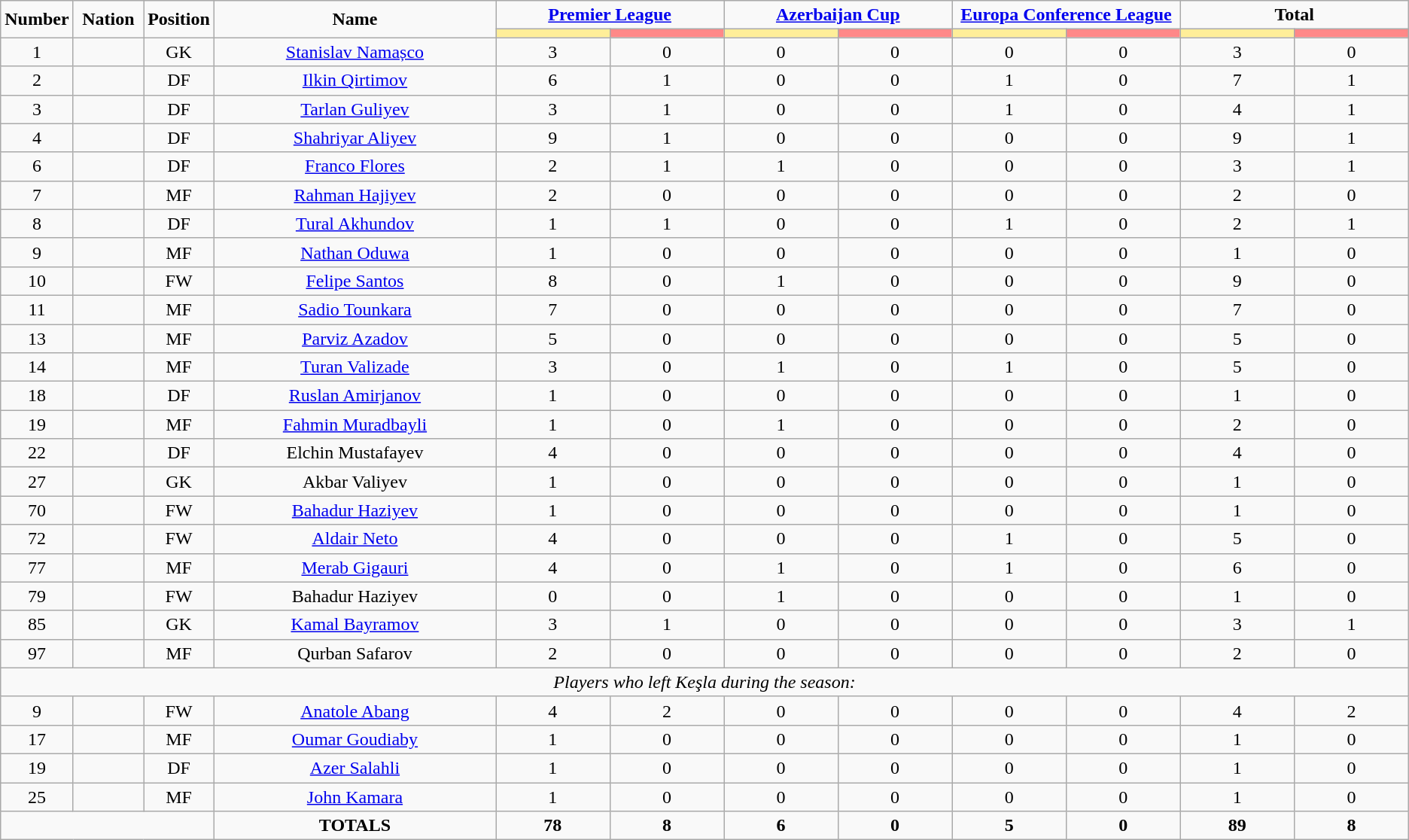<table class="wikitable" style="text-align:center;">
<tr>
<td rowspan="2"  style="width:5%; text-align:center;"><strong>Number</strong></td>
<td rowspan="2"  style="width:5%; text-align:center;"><strong>Nation</strong></td>
<td rowspan="2"  style="width:5%; text-align:center;"><strong>Position</strong></td>
<td rowspan="2"  style="width:20%; text-align:center;"><strong>Name</strong></td>
<td colspan="2" style="text-align:center;"><strong><a href='#'>Premier League</a></strong></td>
<td colspan="2" style="text-align:center;"><strong><a href='#'>Azerbaijan Cup</a></strong></td>
<td colspan="2" style="text-align:center;"><strong><a href='#'>Europa Conference League</a></strong></td>
<td colspan="2" style="text-align:center;"><strong>Total</strong></td>
</tr>
<tr>
<th style="width:60px; background:#fe9;"></th>
<th style="width:60px; background:#ff8888;"></th>
<th style="width:60px; background:#fe9;"></th>
<th style="width:60px; background:#ff8888;"></th>
<th style="width:60px; background:#fe9;"></th>
<th style="width:60px; background:#ff8888;"></th>
<th style="width:60px; background:#fe9;"></th>
<th style="width:60px; background:#ff8888;"></th>
</tr>
<tr>
<td>1</td>
<td></td>
<td>GK</td>
<td><a href='#'>Stanislav Namașco</a></td>
<td>3</td>
<td>0</td>
<td>0</td>
<td>0</td>
<td>0</td>
<td>0</td>
<td>3</td>
<td>0</td>
</tr>
<tr>
<td>2</td>
<td></td>
<td>DF</td>
<td><a href='#'>Ilkin Qirtimov</a></td>
<td>6</td>
<td>1</td>
<td>0</td>
<td>0</td>
<td>1</td>
<td>0</td>
<td>7</td>
<td>1</td>
</tr>
<tr>
<td>3</td>
<td></td>
<td>DF</td>
<td><a href='#'>Tarlan Guliyev</a></td>
<td>3</td>
<td>1</td>
<td>0</td>
<td>0</td>
<td>1</td>
<td>0</td>
<td>4</td>
<td>1</td>
</tr>
<tr>
<td>4</td>
<td></td>
<td>DF</td>
<td><a href='#'>Shahriyar Aliyev</a></td>
<td>9</td>
<td>1</td>
<td>0</td>
<td>0</td>
<td>0</td>
<td>0</td>
<td>9</td>
<td>1</td>
</tr>
<tr>
<td>6</td>
<td></td>
<td>DF</td>
<td><a href='#'>Franco Flores</a></td>
<td>2</td>
<td>1</td>
<td>1</td>
<td>0</td>
<td>0</td>
<td>0</td>
<td>3</td>
<td>1</td>
</tr>
<tr>
<td>7</td>
<td></td>
<td>MF</td>
<td><a href='#'>Rahman Hajiyev</a></td>
<td>2</td>
<td>0</td>
<td>0</td>
<td>0</td>
<td>0</td>
<td>0</td>
<td>2</td>
<td>0</td>
</tr>
<tr>
<td>8</td>
<td></td>
<td>DF</td>
<td><a href='#'>Tural Akhundov</a></td>
<td>1</td>
<td>1</td>
<td>0</td>
<td>0</td>
<td>1</td>
<td>0</td>
<td>2</td>
<td>1</td>
</tr>
<tr>
<td>9</td>
<td></td>
<td>MF</td>
<td><a href='#'>Nathan Oduwa</a></td>
<td>1</td>
<td>0</td>
<td>0</td>
<td>0</td>
<td>0</td>
<td>0</td>
<td>1</td>
<td>0</td>
</tr>
<tr>
<td>10</td>
<td></td>
<td>FW</td>
<td><a href='#'>Felipe Santos</a></td>
<td>8</td>
<td>0</td>
<td>1</td>
<td>0</td>
<td>0</td>
<td>0</td>
<td>9</td>
<td>0</td>
</tr>
<tr>
<td>11</td>
<td></td>
<td>MF</td>
<td><a href='#'>Sadio Tounkara</a></td>
<td>7</td>
<td>0</td>
<td>0</td>
<td>0</td>
<td>0</td>
<td>0</td>
<td>7</td>
<td>0</td>
</tr>
<tr>
<td>13</td>
<td></td>
<td>MF</td>
<td><a href='#'>Parviz Azadov</a></td>
<td>5</td>
<td>0</td>
<td>0</td>
<td>0</td>
<td>0</td>
<td>0</td>
<td>5</td>
<td>0</td>
</tr>
<tr>
<td>14</td>
<td></td>
<td>MF</td>
<td><a href='#'>Turan Valizade</a></td>
<td>3</td>
<td>0</td>
<td>1</td>
<td>0</td>
<td>1</td>
<td>0</td>
<td>5</td>
<td>0</td>
</tr>
<tr>
<td>18</td>
<td></td>
<td>DF</td>
<td><a href='#'>Ruslan Amirjanov</a></td>
<td>1</td>
<td>0</td>
<td>0</td>
<td>0</td>
<td>0</td>
<td>0</td>
<td>1</td>
<td>0</td>
</tr>
<tr>
<td>19</td>
<td></td>
<td>MF</td>
<td><a href='#'>Fahmin Muradbayli</a></td>
<td>1</td>
<td>0</td>
<td>1</td>
<td>0</td>
<td>0</td>
<td>0</td>
<td>2</td>
<td>0</td>
</tr>
<tr>
<td>22</td>
<td></td>
<td>DF</td>
<td>Elchin Mustafayev</td>
<td>4</td>
<td>0</td>
<td>0</td>
<td>0</td>
<td>0</td>
<td>0</td>
<td>4</td>
<td>0</td>
</tr>
<tr>
<td>27</td>
<td></td>
<td>GK</td>
<td>Akbar Valiyev</td>
<td>1</td>
<td>0</td>
<td>0</td>
<td>0</td>
<td>0</td>
<td>0</td>
<td>1</td>
<td>0</td>
</tr>
<tr>
<td>70</td>
<td></td>
<td>FW</td>
<td><a href='#'>Bahadur Haziyev</a></td>
<td>1</td>
<td>0</td>
<td>0</td>
<td>0</td>
<td>0</td>
<td>0</td>
<td>1</td>
<td>0</td>
</tr>
<tr>
<td>72</td>
<td></td>
<td>FW</td>
<td><a href='#'>Aldair Neto</a></td>
<td>4</td>
<td>0</td>
<td>0</td>
<td>0</td>
<td>1</td>
<td>0</td>
<td>5</td>
<td>0</td>
</tr>
<tr>
<td>77</td>
<td></td>
<td>MF</td>
<td><a href='#'>Merab Gigauri</a></td>
<td>4</td>
<td>0</td>
<td>1</td>
<td>0</td>
<td>1</td>
<td>0</td>
<td>6</td>
<td>0</td>
</tr>
<tr>
<td>79</td>
<td></td>
<td>FW</td>
<td>Bahadur Haziyev</td>
<td>0</td>
<td>0</td>
<td>1</td>
<td>0</td>
<td>0</td>
<td>0</td>
<td>1</td>
<td>0</td>
</tr>
<tr>
<td>85</td>
<td></td>
<td>GK</td>
<td><a href='#'>Kamal Bayramov</a></td>
<td>3</td>
<td>1</td>
<td>0</td>
<td>0</td>
<td>0</td>
<td>0</td>
<td>3</td>
<td>1</td>
</tr>
<tr>
<td>97</td>
<td></td>
<td>MF</td>
<td>Qurban Safarov</td>
<td>2</td>
<td>0</td>
<td>0</td>
<td>0</td>
<td>0</td>
<td>0</td>
<td>2</td>
<td>0</td>
</tr>
<tr>
<td colspan="14"><em>Players who left Keşla during the season:</em></td>
</tr>
<tr>
<td>9</td>
<td></td>
<td>FW</td>
<td><a href='#'>Anatole Abang</a></td>
<td>4</td>
<td>2</td>
<td>0</td>
<td>0</td>
<td>0</td>
<td>0</td>
<td>4</td>
<td>2</td>
</tr>
<tr>
<td>17</td>
<td></td>
<td>MF</td>
<td><a href='#'>Oumar Goudiaby</a></td>
<td>1</td>
<td>0</td>
<td>0</td>
<td>0</td>
<td>0</td>
<td>0</td>
<td>1</td>
<td>0</td>
</tr>
<tr>
<td>19</td>
<td></td>
<td>DF</td>
<td><a href='#'>Azer Salahli</a></td>
<td>1</td>
<td>0</td>
<td>0</td>
<td>0</td>
<td>0</td>
<td>0</td>
<td>1</td>
<td>0</td>
</tr>
<tr>
<td>25</td>
<td></td>
<td>MF</td>
<td><a href='#'>John Kamara</a></td>
<td>1</td>
<td>0</td>
<td>0</td>
<td>0</td>
<td>0</td>
<td>0</td>
<td>1</td>
<td>0</td>
</tr>
<tr>
<td colspan="3"></td>
<td><strong>TOTALS</strong></td>
<td><strong>78</strong></td>
<td><strong>8</strong></td>
<td><strong>6</strong></td>
<td><strong>0</strong></td>
<td><strong>5</strong></td>
<td><strong>0</strong></td>
<td><strong>89</strong></td>
<td><strong>8</strong></td>
</tr>
</table>
